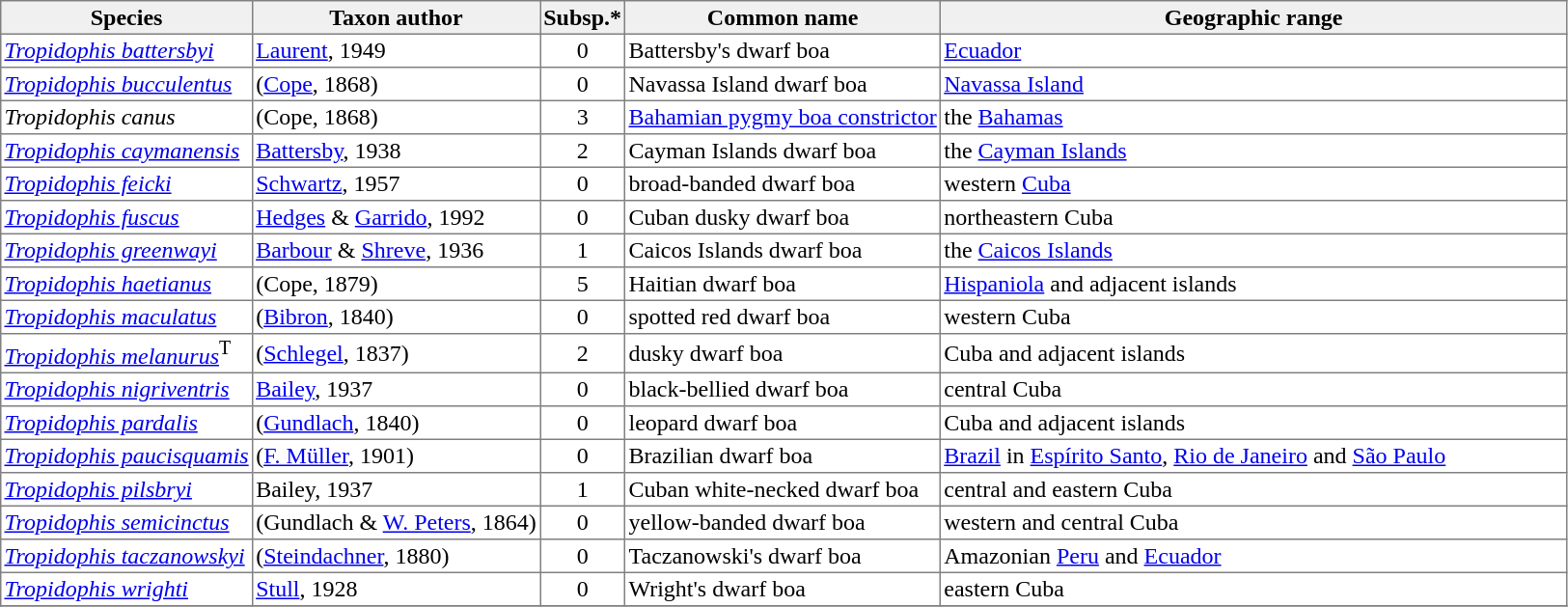<table cellspacing=0 cellpadding=2 border=1 style="border-collapse: collapse;">
<tr>
<th bgcolor="#f0f0f0">Species</th>
<th bgcolor="#f0f0f0">Taxon author</th>
<th bgcolor="#f0f0f0">Subsp.*</th>
<th bgcolor="#f0f0f0">Common name</th>
<th bgcolor="#f0f0f0">Geographic range</th>
</tr>
<tr>
<td><em><a href='#'>Tropidophis battersbyi</a></em></td>
<td><a href='#'>Laurent</a>, 1949</td>
<td align="center">0</td>
<td>Battersby's dwarf boa</td>
<td style="width:40%"><a href='#'>Ecuador</a></td>
</tr>
<tr>
<td><em><a href='#'>Tropidophis bucculentus</a></em></td>
<td>(<a href='#'>Cope</a>, 1868)</td>
<td align="center">0</td>
<td>Navassa Island dwarf boa</td>
<td><a href='#'>Navassa Island</a></td>
</tr>
<tr>
<td><em>Tropidophis canus</em></td>
<td>(Cope, 1868)</td>
<td align="center">3</td>
<td><a href='#'>Bahamian pygmy boa constrictor</a></td>
<td>the <a href='#'>Bahamas</a></td>
</tr>
<tr>
<td><em><a href='#'>Tropidophis caymanensis</a></em></td>
<td><a href='#'>Battersby</a>, 1938</td>
<td align="center">2</td>
<td>Cayman Islands dwarf boa</td>
<td>the <a href='#'>Cayman Islands</a></td>
</tr>
<tr>
<td><em><a href='#'>Tropidophis feicki</a></em></td>
<td><a href='#'>Schwartz</a>, 1957</td>
<td align="center">0</td>
<td>broad-banded dwarf boa</td>
<td>western <a href='#'>Cuba</a></td>
</tr>
<tr>
<td><em><a href='#'>Tropidophis fuscus</a></em></td>
<td><a href='#'>Hedges</a> & <a href='#'>Garrido</a>, 1992</td>
<td align="center">0</td>
<td>Cuban dusky dwarf boa</td>
<td>northeastern Cuba</td>
</tr>
<tr>
<td><em><a href='#'>Tropidophis greenwayi</a></em></td>
<td><a href='#'>Barbour</a> & <a href='#'>Shreve</a>, 1936</td>
<td align="center">1</td>
<td>Caicos Islands dwarf boa</td>
<td>the <a href='#'>Caicos Islands</a></td>
</tr>
<tr>
<td><em><a href='#'>Tropidophis haetianus</a></em></td>
<td>(Cope, 1879)</td>
<td align="center">5</td>
<td>Haitian dwarf boa</td>
<td><a href='#'>Hispaniola</a> and adjacent islands</td>
</tr>
<tr>
<td><em><a href='#'>Tropidophis maculatus</a></em></td>
<td>(<a href='#'>Bibron</a>, 1840)</td>
<td align="center">0</td>
<td>spotted red dwarf boa</td>
<td>western Cuba</td>
</tr>
<tr>
<td><em><a href='#'>Tropidophis melanurus</a></em><span><sup>T</sup></span></td>
<td>(<a href='#'>Schlegel</a>, 1837)</td>
<td align="center">2</td>
<td>dusky dwarf boa</td>
<td>Cuba and adjacent islands</td>
</tr>
<tr>
<td><em><a href='#'>Tropidophis nigriventris</a></em></td>
<td><a href='#'>Bailey</a>, 1937</td>
<td align="center">0</td>
<td>black-bellied dwarf boa</td>
<td>central Cuba</td>
</tr>
<tr>
<td><em><a href='#'>Tropidophis pardalis</a></em></td>
<td>(<a href='#'>Gundlach</a>, 1840)</td>
<td align="center">0</td>
<td>leopard dwarf boa</td>
<td>Cuba and adjacent islands</td>
</tr>
<tr>
<td><em><a href='#'>Tropidophis paucisquamis</a></em></td>
<td>(<a href='#'>F. Müller</a>, 1901)</td>
<td align="center">0</td>
<td>Brazilian dwarf boa</td>
<td><a href='#'>Brazil</a> in <a href='#'>Espírito Santo</a>, <a href='#'>Rio de Janeiro</a> and <a href='#'>São Paulo</a></td>
</tr>
<tr>
<td><em><a href='#'>Tropidophis pilsbryi</a></em></td>
<td>Bailey, 1937</td>
<td align="center">1</td>
<td>Cuban white-necked dwarf boa</td>
<td>central and eastern Cuba</td>
</tr>
<tr>
<td><em><a href='#'>Tropidophis semicinctus</a></em></td>
<td>(Gundlach & <a href='#'>W. Peters</a>, 1864)</td>
<td align="center">0</td>
<td>yellow-banded dwarf boa</td>
<td>western and central Cuba</td>
</tr>
<tr>
<td><em><a href='#'>Tropidophis taczanowskyi</a></em></td>
<td>(<a href='#'>Steindachner</a>, 1880)</td>
<td align="center">0</td>
<td>Taczanowski's dwarf boa</td>
<td>Amazonian <a href='#'>Peru</a> and <a href='#'>Ecuador</a></td>
</tr>
<tr>
<td><em><a href='#'>Tropidophis wrighti</a></em></td>
<td><a href='#'>Stull</a>, 1928</td>
<td align="center">0</td>
<td>Wright's dwarf boa</td>
<td>eastern Cuba</td>
</tr>
<tr>
</tr>
</table>
